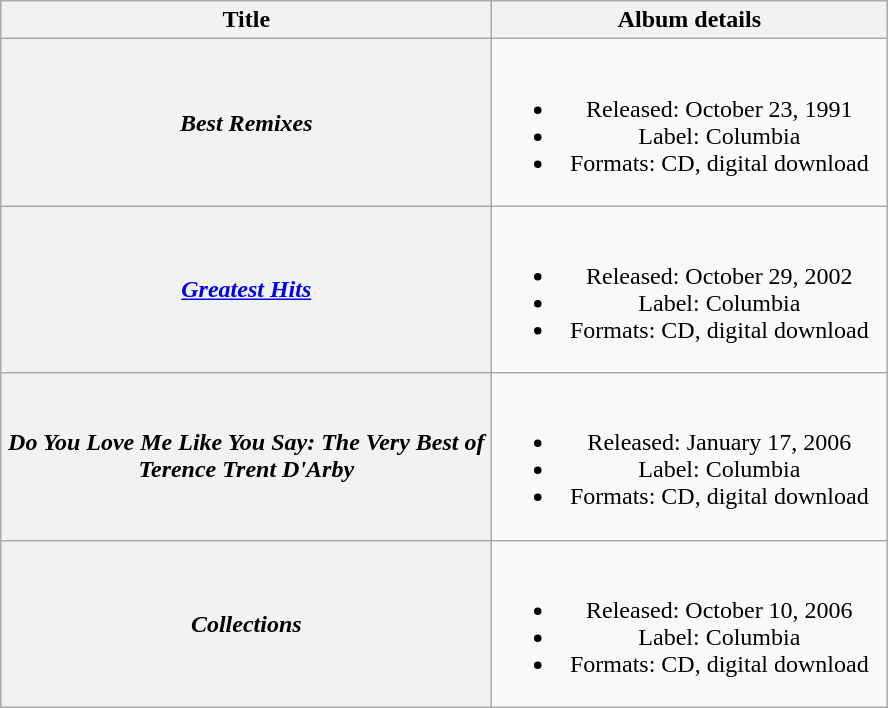<table class="wikitable plainrowheaders" style="text-align:center;" border="1">
<tr>
<th scope="col" style="width:20em;">Title</th>
<th scope="col" style="width:16em;">Album details</th>
</tr>
<tr>
<th scope="row"><em>Best Remixes</em></th>
<td><br><ul><li>Released: October 23, 1991</li><li>Label: Columbia</li><li>Formats: CD, digital download</li></ul></td>
</tr>
<tr>
<th scope="row"><em><a href='#'>Greatest Hits</a></em></th>
<td><br><ul><li>Released: October 29, 2002</li><li>Label: Columbia</li><li>Formats: CD, digital download</li></ul></td>
</tr>
<tr>
<th scope="row"><em>Do You Love Me Like You Say: The Very Best of Terence Trent D'Arby</em></th>
<td><br><ul><li>Released: January 17, 2006</li><li>Label: Columbia</li><li>Formats: CD, digital download</li></ul></td>
</tr>
<tr>
<th scope="row"><em>Collections</em></th>
<td><br><ul><li>Released: October 10, 2006</li><li>Label: Columbia</li><li>Formats: CD, digital download</li></ul></td>
</tr>
</table>
